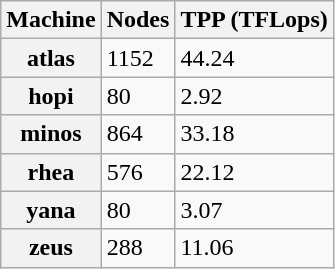<table class="wikitable">
<tr>
<th>Machine</th>
<th>Nodes</th>
<th>TPP (TFLops)</th>
</tr>
<tr>
<th>atlas</th>
<td>1152</td>
<td>44.24</td>
</tr>
<tr>
<th>hopi</th>
<td>80</td>
<td>2.92</td>
</tr>
<tr>
<th>minos</th>
<td>864</td>
<td>33.18</td>
</tr>
<tr>
<th>rhea</th>
<td>576</td>
<td>22.12</td>
</tr>
<tr>
<th>yana</th>
<td>80</td>
<td>3.07</td>
</tr>
<tr>
<th>zeus</th>
<td>288</td>
<td>11.06</td>
</tr>
</table>
